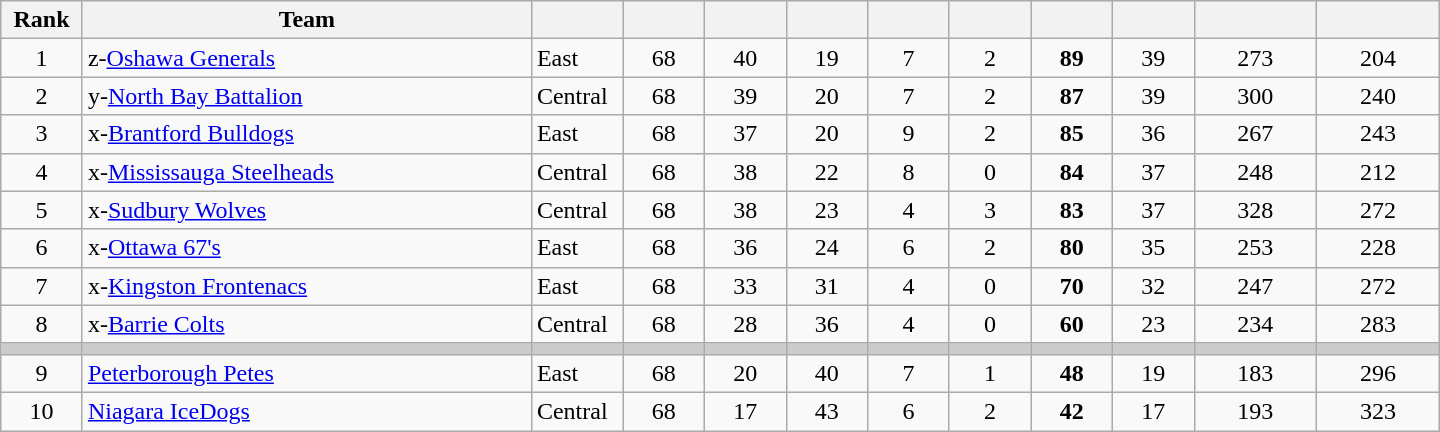<table class="wikitable sortable" style="text-align:center; width:60em">
<tr>
<th width="5%">Rank</th>
<th width="27.5%">Team</th>
<th width="5%"></th>
<th width="5%"></th>
<th width="5%"></th>
<th width="5%"></th>
<th width="5%"></th>
<th width="5%"></th>
<th width="5%"></th>
<th width="5%"></th>
<th width="7.5%"></th>
<th width="7.5%"></th>
</tr>
<tr>
<td>1</td>
<td align=left>z-<a href='#'>Oshawa Generals</a></td>
<td align=left>East</td>
<td>68</td>
<td>40</td>
<td>19</td>
<td>7</td>
<td>2</td>
<td><strong>89</strong></td>
<td>39</td>
<td>273</td>
<td>204</td>
</tr>
<tr>
<td>2</td>
<td align=left>y-<a href='#'>North Bay Battalion</a></td>
<td align=left>Central</td>
<td>68</td>
<td>39</td>
<td>20</td>
<td>7</td>
<td>2</td>
<td><strong>87</strong></td>
<td>39</td>
<td>300</td>
<td>240</td>
</tr>
<tr>
<td>3</td>
<td align=left>x-<a href='#'>Brantford Bulldogs</a></td>
<td align=left>East</td>
<td>68</td>
<td>37</td>
<td>20</td>
<td>9</td>
<td>2</td>
<td><strong>85</strong></td>
<td>36</td>
<td>267</td>
<td>243</td>
</tr>
<tr>
<td>4</td>
<td align=left>x-<a href='#'>Mississauga Steelheads</a></td>
<td align=left>Central</td>
<td>68</td>
<td>38</td>
<td>22</td>
<td>8</td>
<td>0</td>
<td><strong>84</strong></td>
<td>37</td>
<td>248</td>
<td>212</td>
</tr>
<tr>
<td>5</td>
<td align=left>x-<a href='#'>Sudbury Wolves</a></td>
<td align=left>Central</td>
<td>68</td>
<td>38</td>
<td>23</td>
<td>4</td>
<td>3</td>
<td><strong>83</strong></td>
<td>37</td>
<td>328</td>
<td>272</td>
</tr>
<tr>
<td>6</td>
<td align=left>x-<a href='#'>Ottawa 67's</a></td>
<td align=left>East</td>
<td>68</td>
<td>36</td>
<td>24</td>
<td>6</td>
<td>2</td>
<td><strong>80</strong></td>
<td>35</td>
<td>253</td>
<td>228</td>
</tr>
<tr>
<td>7</td>
<td align=left>x-<a href='#'>Kingston Frontenacs</a></td>
<td align=left>East</td>
<td>68</td>
<td>33</td>
<td>31</td>
<td>4</td>
<td>0</td>
<td><strong>70</strong></td>
<td>32</td>
<td>247</td>
<td>272</td>
</tr>
<tr>
<td>8</td>
<td align=left>x-<a href='#'>Barrie Colts</a></td>
<td align=left>Central</td>
<td>68</td>
<td>28</td>
<td>36</td>
<td>4</td>
<td>0</td>
<td><strong>60</strong></td>
<td>23</td>
<td>234</td>
<td>283</td>
</tr>
<tr style="background-color:#cccccc;">
<td></td>
<td></td>
<td></td>
<td></td>
<td></td>
<td></td>
<td></td>
<td></td>
<td></td>
<td></td>
<td></td>
<td></td>
</tr>
<tr>
<td>9</td>
<td align=left><a href='#'>Peterborough Petes</a></td>
<td align=left>East</td>
<td>68</td>
<td>20</td>
<td>40</td>
<td>7</td>
<td>1</td>
<td><strong>48</strong></td>
<td>19</td>
<td>183</td>
<td>296</td>
</tr>
<tr>
<td>10</td>
<td align=left><a href='#'>Niagara IceDogs</a></td>
<td align=left>Central</td>
<td>68</td>
<td>17</td>
<td>43</td>
<td>6</td>
<td>2</td>
<td><strong>42</strong></td>
<td>17</td>
<td>193</td>
<td>323</td>
</tr>
</table>
